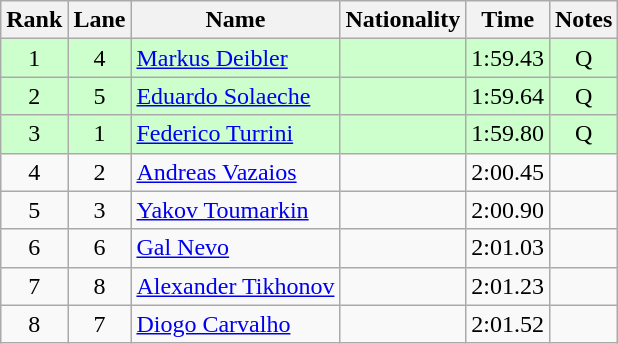<table class="wikitable sortable" style="text-align:center">
<tr>
<th>Rank</th>
<th>Lane</th>
<th>Name</th>
<th>Nationality</th>
<th>Time</th>
<th>Notes</th>
</tr>
<tr bgcolor=ccffcc>
<td>1</td>
<td>4</td>
<td align=left><a href='#'>Markus Deibler</a></td>
<td align=left></td>
<td>1:59.43</td>
<td>Q</td>
</tr>
<tr bgcolor=ccffcc>
<td>2</td>
<td>5</td>
<td align=left><a href='#'>Eduardo Solaeche</a></td>
<td align=left></td>
<td>1:59.64</td>
<td>Q</td>
</tr>
<tr bgcolor=ccffcc>
<td>3</td>
<td>1</td>
<td align=left><a href='#'>Federico Turrini</a></td>
<td align=left></td>
<td>1:59.80</td>
<td>Q</td>
</tr>
<tr>
<td>4</td>
<td>2</td>
<td align=left><a href='#'>Andreas Vazaios</a></td>
<td align=left></td>
<td>2:00.45</td>
<td></td>
</tr>
<tr>
<td>5</td>
<td>3</td>
<td align=left><a href='#'>Yakov Toumarkin</a></td>
<td align=left></td>
<td>2:00.90</td>
<td></td>
</tr>
<tr>
<td>6</td>
<td>6</td>
<td align=left><a href='#'>Gal Nevo</a></td>
<td align=left></td>
<td>2:01.03</td>
<td></td>
</tr>
<tr>
<td>7</td>
<td>8</td>
<td align=left><a href='#'>Alexander Tikhonov</a></td>
<td align=left></td>
<td>2:01.23</td>
<td></td>
</tr>
<tr>
<td>8</td>
<td>7</td>
<td align=left><a href='#'>Diogo Carvalho</a></td>
<td align=left></td>
<td>2:01.52</td>
<td></td>
</tr>
</table>
